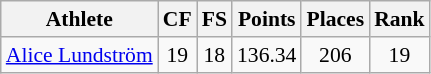<table class="wikitable" border="1" style="font-size:90%">
<tr>
<th>Athlete</th>
<th>CF</th>
<th>FS</th>
<th>Points</th>
<th>Places</th>
<th>Rank</th>
</tr>
<tr align=center>
<td align=left><a href='#'>Alice Lundström</a></td>
<td>19</td>
<td>18</td>
<td>136.34</td>
<td>206</td>
<td>19</td>
</tr>
</table>
